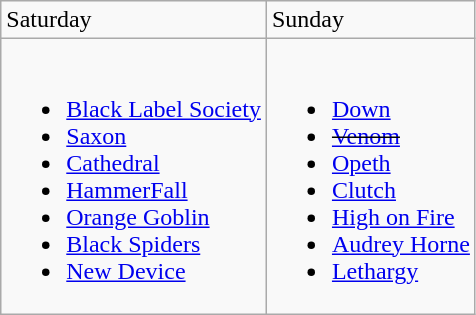<table class="wikitable">
<tr>
<td>Saturday</td>
<td>Sunday</td>
</tr>
<tr>
<td><br><ul><li><a href='#'>Black Label Society</a></li><li><a href='#'>Saxon</a></li><li><a href='#'>Cathedral</a></li><li><a href='#'>HammerFall</a></li><li><a href='#'>Orange Goblin</a></li><li><a href='#'>Black Spiders</a></li><li><a href='#'>New Device</a></li></ul></td>
<td><br><ul><li><a href='#'>Down</a></li><li><s><a href='#'>Venom</a></s></li><li><a href='#'>Opeth</a></li><li><a href='#'>Clutch</a></li><li><a href='#'>High on Fire</a></li><li><a href='#'>Audrey Horne</a></li><li><a href='#'>Lethargy</a></li></ul></td>
</tr>
</table>
